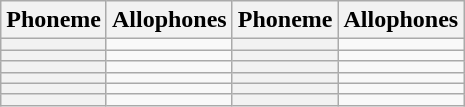<table class="wikitable" style="text-align: center;">
<tr>
<th>Phoneme</th>
<th>Allophones</th>
<th>Phoneme</th>
<th>Allophones</th>
</tr>
<tr>
<th></th>
<td></td>
<th></th>
<td></td>
</tr>
<tr>
<th></th>
<td></td>
<th></th>
<td></td>
</tr>
<tr>
<th></th>
<td></td>
<th></th>
<td></td>
</tr>
<tr>
<th></th>
<td></td>
<th></th>
<td></td>
</tr>
<tr>
<th></th>
<td></td>
<th></th>
<td></td>
</tr>
<tr>
<th></th>
<td></td>
<th></th>
<td></td>
</tr>
</table>
